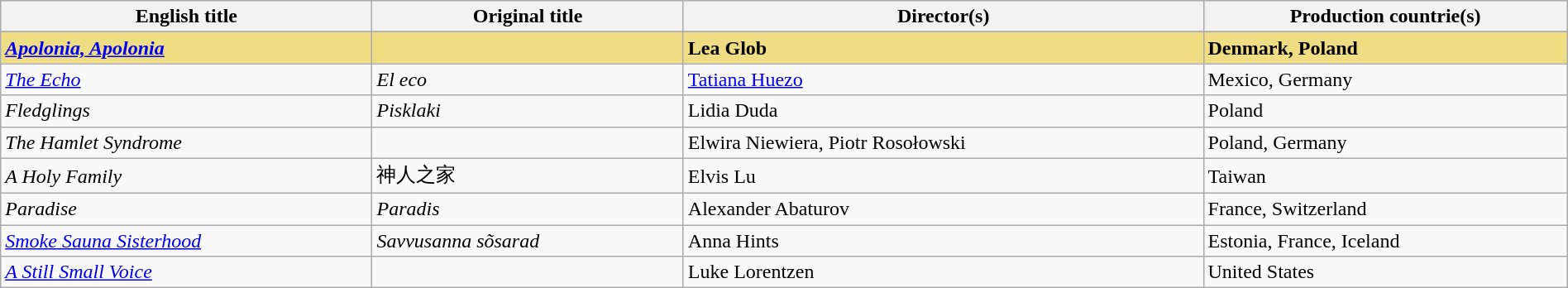<table class="sortable wikitable" style="width:100%; margin-bottom:4px" cellpadding="5">
<tr>
<th scope="col">English title</th>
<th scope="col">Original title</th>
<th scope="col">Director(s)</th>
<th scope="col">Production countrie(s)</th>
</tr>
<tr>
</tr>
<tr style="background:#EEDD82;">
<td><strong><em><a href='#'>Apolonia, Apolonia</a></em></strong></td>
<td></td>
<td><strong>Lea Glob</strong></td>
<td><strong>Denmark, Poland</strong></td>
</tr>
<tr>
<td><em><a href='#'>The Echo</a></em></td>
<td><em>El eco</em></td>
<td><a href='#'>Tatiana Huezo</a></td>
<td>Mexico, Germany</td>
</tr>
<tr>
<td><em>Fledglings</em></td>
<td><em>Pisklaki</em></td>
<td>Lidia Duda</td>
<td>Poland</td>
</tr>
<tr>
<td><em>The Hamlet Syndrome</em></td>
<td></td>
<td>Elwira Niewiera, Piotr Rosołowski</td>
<td>Poland, Germany</td>
</tr>
<tr>
<td><em>A Holy Family</em></td>
<td>神人之家</td>
<td>Elvis Lu</td>
<td>Taiwan</td>
</tr>
<tr>
<td><em>Paradise</em></td>
<td><em>Paradis</em></td>
<td>Alexander Abaturov</td>
<td>France, Switzerland</td>
</tr>
<tr>
<td><em><a href='#'>Smoke Sauna Sisterhood</a></em></td>
<td><em>Savvusanna sõsarad</em></td>
<td>Anna Hints</td>
<td>Estonia, France, Iceland</td>
</tr>
<tr>
<td><em><a href='#'>A Still Small Voice</a></em></td>
<td></td>
<td>Luke Lorentzen</td>
<td>United States</td>
</tr>
</table>
